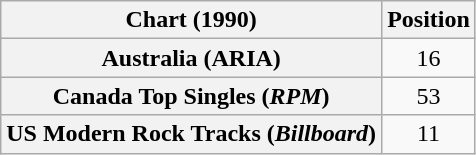<table class="wikitable sortable plainrowheaders" style="text-align:center">
<tr>
<th scope="col">Chart (1990)</th>
<th scope="col">Position</th>
</tr>
<tr>
<th scope="row">Australia (ARIA)</th>
<td>16</td>
</tr>
<tr>
<th scope="row">Canada Top Singles (<em>RPM</em>)</th>
<td>53</td>
</tr>
<tr>
<th scope="row">US Modern Rock Tracks (<em>Billboard</em>)</th>
<td>11</td>
</tr>
</table>
